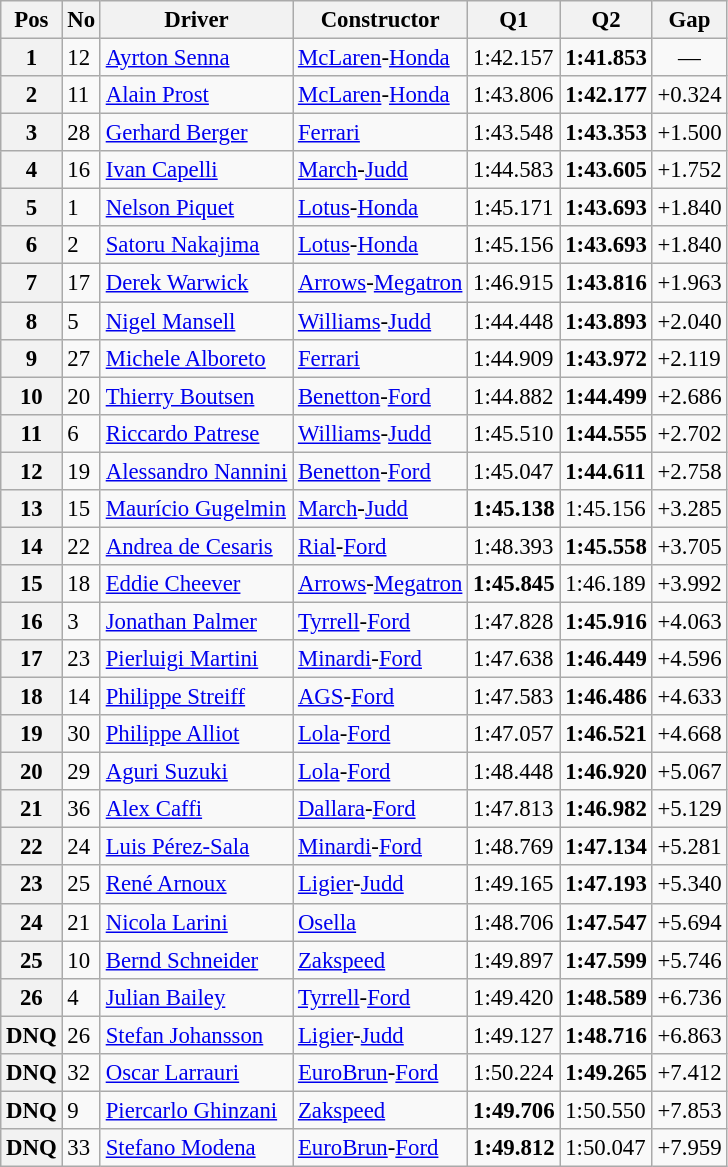<table class="wikitable sortable" style="font-size: 95%;">
<tr>
<th>Pos</th>
<th>No</th>
<th>Driver</th>
<th>Constructor</th>
<th>Q1</th>
<th>Q2</th>
<th>Gap</th>
</tr>
<tr>
<th>1</th>
<td>12</td>
<td> <a href='#'>Ayrton Senna</a></td>
<td><a href='#'>McLaren</a>-<a href='#'>Honda</a></td>
<td>1:42.157</td>
<td><strong>1:41.853</strong></td>
<td align="center">—</td>
</tr>
<tr>
<th>2</th>
<td>11</td>
<td> <a href='#'>Alain Prost</a></td>
<td><a href='#'>McLaren</a>-<a href='#'>Honda</a></td>
<td>1:43.806</td>
<td><strong>1:42.177</strong></td>
<td>+0.324</td>
</tr>
<tr>
<th>3</th>
<td>28</td>
<td> <a href='#'>Gerhard Berger</a></td>
<td><a href='#'>Ferrari</a></td>
<td>1:43.548</td>
<td><strong>1:43.353</strong></td>
<td>+1.500</td>
</tr>
<tr>
<th>4</th>
<td>16</td>
<td> <a href='#'>Ivan Capelli</a></td>
<td><a href='#'>March</a>-<a href='#'>Judd</a></td>
<td>1:44.583</td>
<td><strong>1:43.605</strong></td>
<td>+1.752</td>
</tr>
<tr>
<th>5</th>
<td>1</td>
<td> <a href='#'>Nelson Piquet</a></td>
<td><a href='#'>Lotus</a>-<a href='#'>Honda</a></td>
<td>1:45.171</td>
<td><strong>1:43.693</strong></td>
<td>+1.840</td>
</tr>
<tr>
<th>6</th>
<td>2</td>
<td> <a href='#'>Satoru Nakajima</a></td>
<td><a href='#'>Lotus</a>-<a href='#'>Honda</a></td>
<td>1:45.156</td>
<td><strong>1:43.693</strong></td>
<td>+1.840</td>
</tr>
<tr>
<th>7</th>
<td>17</td>
<td> <a href='#'>Derek Warwick</a></td>
<td><a href='#'>Arrows</a>-<a href='#'>Megatron</a></td>
<td>1:46.915</td>
<td><strong>1:43.816</strong></td>
<td>+1.963</td>
</tr>
<tr>
<th>8</th>
<td>5</td>
<td> <a href='#'>Nigel Mansell</a></td>
<td><a href='#'>Williams</a>-<a href='#'>Judd</a></td>
<td>1:44.448</td>
<td><strong>1:43.893</strong></td>
<td>+2.040</td>
</tr>
<tr>
<th>9</th>
<td>27</td>
<td> <a href='#'>Michele Alboreto</a></td>
<td><a href='#'>Ferrari</a></td>
<td>1:44.909</td>
<td><strong>1:43.972</strong></td>
<td>+2.119</td>
</tr>
<tr>
<th>10</th>
<td>20</td>
<td> <a href='#'>Thierry Boutsen</a></td>
<td><a href='#'>Benetton</a>-<a href='#'>Ford</a></td>
<td>1:44.882</td>
<td><strong>1:44.499</strong></td>
<td>+2.686</td>
</tr>
<tr>
<th>11</th>
<td>6</td>
<td> <a href='#'>Riccardo Patrese</a></td>
<td><a href='#'>Williams</a>-<a href='#'>Judd</a></td>
<td>1:45.510</td>
<td><strong>1:44.555</strong></td>
<td>+2.702</td>
</tr>
<tr>
<th>12</th>
<td>19</td>
<td> <a href='#'>Alessandro Nannini</a></td>
<td><a href='#'>Benetton</a>-<a href='#'>Ford</a></td>
<td>1:45.047</td>
<td><strong>1:44.611</strong></td>
<td>+2.758</td>
</tr>
<tr>
<th>13</th>
<td>15</td>
<td> <a href='#'>Maurício Gugelmin</a></td>
<td><a href='#'>March</a>-<a href='#'>Judd</a></td>
<td><strong>1:45.138</strong></td>
<td>1:45.156</td>
<td>+3.285</td>
</tr>
<tr>
<th>14</th>
<td>22</td>
<td> <a href='#'>Andrea de Cesaris</a></td>
<td><a href='#'>Rial</a>-<a href='#'>Ford</a></td>
<td>1:48.393</td>
<td><strong>1:45.558</strong></td>
<td>+3.705</td>
</tr>
<tr>
<th>15</th>
<td>18</td>
<td> <a href='#'>Eddie Cheever</a></td>
<td><a href='#'>Arrows</a>-<a href='#'>Megatron</a></td>
<td><strong>1:45.845</strong></td>
<td>1:46.189</td>
<td>+3.992</td>
</tr>
<tr>
<th>16</th>
<td>3</td>
<td> <a href='#'>Jonathan Palmer</a></td>
<td><a href='#'>Tyrrell</a>-<a href='#'>Ford</a></td>
<td>1:47.828</td>
<td><strong>1:45.916</strong></td>
<td>+4.063</td>
</tr>
<tr>
<th>17</th>
<td>23</td>
<td> <a href='#'>Pierluigi Martini</a></td>
<td><a href='#'>Minardi</a>-<a href='#'>Ford</a></td>
<td>1:47.638</td>
<td><strong>1:46.449</strong></td>
<td>+4.596</td>
</tr>
<tr>
<th>18</th>
<td>14</td>
<td> <a href='#'>Philippe Streiff</a></td>
<td><a href='#'>AGS</a>-<a href='#'>Ford</a></td>
<td>1:47.583</td>
<td><strong>1:46.486</strong></td>
<td>+4.633</td>
</tr>
<tr>
<th>19</th>
<td>30</td>
<td> <a href='#'>Philippe Alliot</a></td>
<td><a href='#'>Lola</a>-<a href='#'>Ford</a></td>
<td>1:47.057</td>
<td><strong>1:46.521</strong></td>
<td>+4.668</td>
</tr>
<tr>
<th>20</th>
<td>29</td>
<td> <a href='#'>Aguri Suzuki</a></td>
<td><a href='#'>Lola</a>-<a href='#'>Ford</a></td>
<td>1:48.448</td>
<td><strong>1:46.920</strong></td>
<td>+5.067</td>
</tr>
<tr>
<th>21</th>
<td>36</td>
<td> <a href='#'>Alex Caffi</a></td>
<td><a href='#'>Dallara</a>-<a href='#'>Ford</a></td>
<td>1:47.813</td>
<td><strong>1:46.982</strong></td>
<td>+5.129</td>
</tr>
<tr>
<th>22</th>
<td>24</td>
<td> <a href='#'>Luis Pérez-Sala</a></td>
<td><a href='#'>Minardi</a>-<a href='#'>Ford</a></td>
<td>1:48.769</td>
<td><strong>1:47.134</strong></td>
<td>+5.281</td>
</tr>
<tr>
<th>23</th>
<td>25</td>
<td> <a href='#'>René Arnoux</a></td>
<td><a href='#'>Ligier</a>-<a href='#'>Judd</a></td>
<td>1:49.165</td>
<td><strong>1:47.193</strong></td>
<td>+5.340</td>
</tr>
<tr>
<th>24</th>
<td>21</td>
<td> <a href='#'>Nicola Larini</a></td>
<td><a href='#'>Osella</a></td>
<td>1:48.706</td>
<td><strong>1:47.547</strong></td>
<td>+5.694</td>
</tr>
<tr>
<th>25</th>
<td>10</td>
<td> <a href='#'>Bernd Schneider</a></td>
<td><a href='#'>Zakspeed</a></td>
<td>1:49.897</td>
<td><strong>1:47.599</strong></td>
<td>+5.746</td>
</tr>
<tr>
<th>26</th>
<td>4</td>
<td> <a href='#'>Julian Bailey</a></td>
<td><a href='#'>Tyrrell</a>-<a href='#'>Ford</a></td>
<td>1:49.420</td>
<td><strong>1:48.589</strong></td>
<td>+6.736</td>
</tr>
<tr>
<th>DNQ</th>
<td>26</td>
<td> <a href='#'>Stefan Johansson</a></td>
<td><a href='#'>Ligier</a>-<a href='#'>Judd</a></td>
<td>1:49.127</td>
<td><strong>1:48.716</strong></td>
<td>+6.863</td>
</tr>
<tr>
<th>DNQ</th>
<td>32</td>
<td> <a href='#'>Oscar Larrauri</a></td>
<td><a href='#'>EuroBrun</a>-<a href='#'>Ford</a></td>
<td>1:50.224</td>
<td><strong>1:49.265</strong></td>
<td>+7.412</td>
</tr>
<tr>
<th>DNQ</th>
<td>9</td>
<td> <a href='#'>Piercarlo Ghinzani</a></td>
<td><a href='#'>Zakspeed</a></td>
<td><strong>1:49.706</strong></td>
<td>1:50.550</td>
<td>+7.853</td>
</tr>
<tr>
<th>DNQ</th>
<td>33</td>
<td> <a href='#'>Stefano Modena</a></td>
<td><a href='#'>EuroBrun</a>-<a href='#'>Ford</a></td>
<td><strong>1:49.812</strong></td>
<td>1:50.047</td>
<td>+7.959</td>
</tr>
</table>
